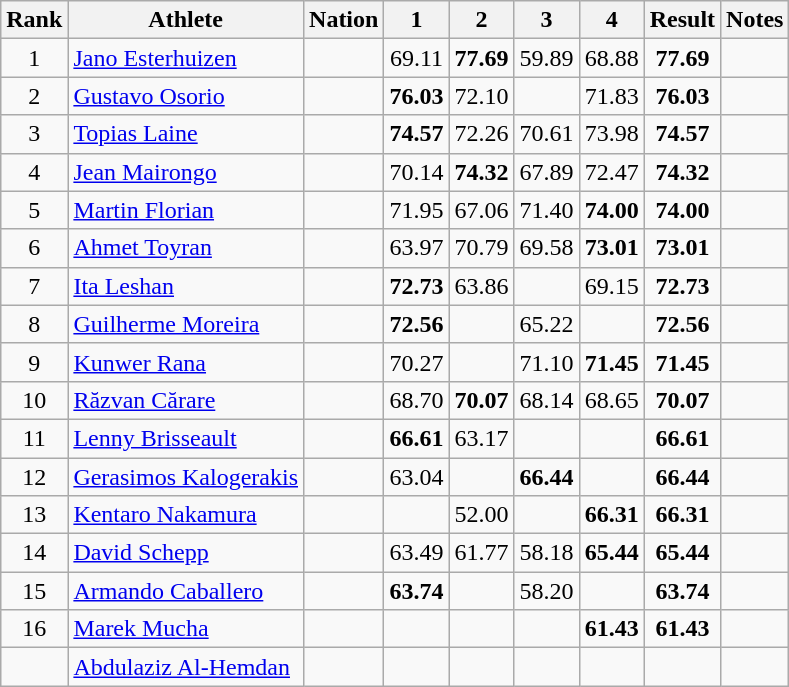<table class="wikitable sortable" style="text-align:center">
<tr>
<th>Rank</th>
<th>Athlete</th>
<th>Nation</th>
<th>1</th>
<th>2</th>
<th>3</th>
<th>4</th>
<th>Result</th>
<th>Notes</th>
</tr>
<tr>
<td>1</td>
<td align=left><a href='#'>Jano Esterhuizen</a></td>
<td align=left></td>
<td>69.11</td>
<td><strong>77.69</strong></td>
<td>59.89</td>
<td>68.88</td>
<td><strong>77.69</strong></td>
<td></td>
</tr>
<tr>
<td>2</td>
<td align=left><a href='#'>Gustavo Osorio</a></td>
<td align=left></td>
<td><strong>76.03</strong></td>
<td>72.10</td>
<td></td>
<td>71.83</td>
<td><strong>76.03</strong></td>
<td></td>
</tr>
<tr>
<td>3</td>
<td align=left><a href='#'>Topias Laine</a></td>
<td align=left></td>
<td><strong>74.57</strong></td>
<td>72.26</td>
<td>70.61</td>
<td>73.98</td>
<td><strong>74.57</strong></td>
<td></td>
</tr>
<tr>
<td>4</td>
<td align=left><a href='#'>Jean Mairongo</a></td>
<td align=left></td>
<td>70.14</td>
<td><strong>74.32</strong></td>
<td>67.89</td>
<td>72.47</td>
<td><strong>74.32</strong></td>
<td></td>
</tr>
<tr>
<td>5</td>
<td align=left><a href='#'>Martin Florian</a></td>
<td align=left></td>
<td>71.95</td>
<td>67.06</td>
<td>71.40</td>
<td><strong>74.00</strong></td>
<td><strong>74.00</strong></td>
<td></td>
</tr>
<tr>
<td>6</td>
<td align=left><a href='#'>Ahmet Toyran</a></td>
<td align=left></td>
<td>63.97</td>
<td>70.79</td>
<td>69.58</td>
<td><strong>73.01</strong></td>
<td><strong>73.01</strong></td>
<td></td>
</tr>
<tr>
<td>7</td>
<td align=left><a href='#'>Ita Leshan</a></td>
<td align=left></td>
<td><strong>72.73</strong></td>
<td>63.86</td>
<td></td>
<td>69.15</td>
<td><strong>72.73</strong></td>
<td></td>
</tr>
<tr>
<td>8</td>
<td align=left><a href='#'>Guilherme Moreira</a></td>
<td align=left></td>
<td><strong>72.56</strong></td>
<td></td>
<td>65.22</td>
<td></td>
<td><strong>72.56</strong></td>
<td></td>
</tr>
<tr>
<td>9</td>
<td align=left><a href='#'>Kunwer Rana</a></td>
<td align=left></td>
<td>70.27</td>
<td></td>
<td>71.10</td>
<td><strong>71.45</strong></td>
<td><strong>71.45</strong></td>
<td></td>
</tr>
<tr>
<td>10</td>
<td align=left><a href='#'>Răzvan Cărare</a></td>
<td align=left></td>
<td>68.70</td>
<td><strong>70.07</strong></td>
<td>68.14</td>
<td>68.65</td>
<td><strong>70.07</strong></td>
<td></td>
</tr>
<tr>
<td>11</td>
<td align=left><a href='#'>Lenny Brisseault</a></td>
<td align=left></td>
<td><strong>66.61</strong></td>
<td>63.17</td>
<td></td>
<td></td>
<td><strong>66.61</strong></td>
<td></td>
</tr>
<tr>
<td>12</td>
<td align=left><a href='#'>Gerasimos Kalogerakis</a></td>
<td align=left></td>
<td>63.04</td>
<td></td>
<td><strong>66.44</strong></td>
<td></td>
<td><strong>66.44</strong></td>
<td></td>
</tr>
<tr>
<td>13</td>
<td align=left><a href='#'>Kentaro Nakamura</a></td>
<td align=left></td>
<td></td>
<td>52.00</td>
<td></td>
<td><strong>66.31</strong></td>
<td><strong>66.31</strong></td>
<td></td>
</tr>
<tr>
<td>14</td>
<td align=left><a href='#'>David Schepp</a></td>
<td align=left></td>
<td>63.49</td>
<td>61.77</td>
<td>58.18</td>
<td><strong>65.44</strong></td>
<td><strong>65.44</strong></td>
<td></td>
</tr>
<tr>
<td>15</td>
<td align=left><a href='#'>Armando Caballero</a></td>
<td align=left></td>
<td><strong>63.74</strong></td>
<td></td>
<td>58.20</td>
<td></td>
<td><strong>63.74</strong></td>
<td></td>
</tr>
<tr>
<td>16</td>
<td align=left><a href='#'>Marek Mucha</a></td>
<td align=left></td>
<td></td>
<td></td>
<td></td>
<td><strong>61.43</strong></td>
<td><strong>61.43</strong></td>
<td></td>
</tr>
<tr>
<td></td>
<td align=left><a href='#'>Abdulaziz Al-Hemdan</a></td>
<td align=left></td>
<td></td>
<td></td>
<td></td>
<td></td>
<td></td>
<td></td>
</tr>
</table>
